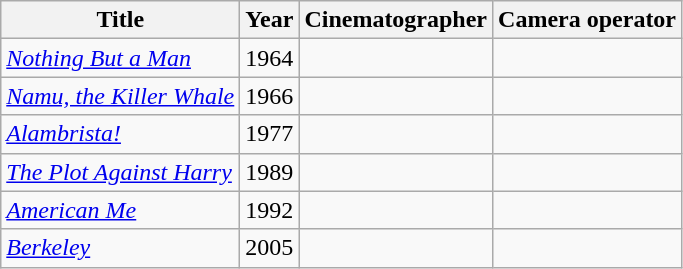<table class="wikitable">
<tr>
<th>Title</th>
<th>Year</th>
<th>Cinematographer</th>
<th>Camera operator</th>
</tr>
<tr>
<td><em><a href='#'>Nothing But a Man</a></em></td>
<td>1964</td>
<td></td>
<td></td>
</tr>
<tr>
<td><em><a href='#'>Namu, the Killer Whale</a></em></td>
<td>1966</td>
<td></td>
<td></td>
</tr>
<tr>
<td><em><a href='#'>Alambrista!</a></em></td>
<td>1977</td>
<td></td>
<td></td>
</tr>
<tr>
<td><em><a href='#'>The Plot Against Harry</a></em></td>
<td>1989</td>
<td></td>
<td></td>
</tr>
<tr>
<td><em><a href='#'>American Me</a></em></td>
<td>1992</td>
<td></td>
<td></td>
</tr>
<tr>
<td><em><a href='#'>Berkeley</a></em></td>
<td>2005</td>
<td></td>
<td></td>
</tr>
</table>
